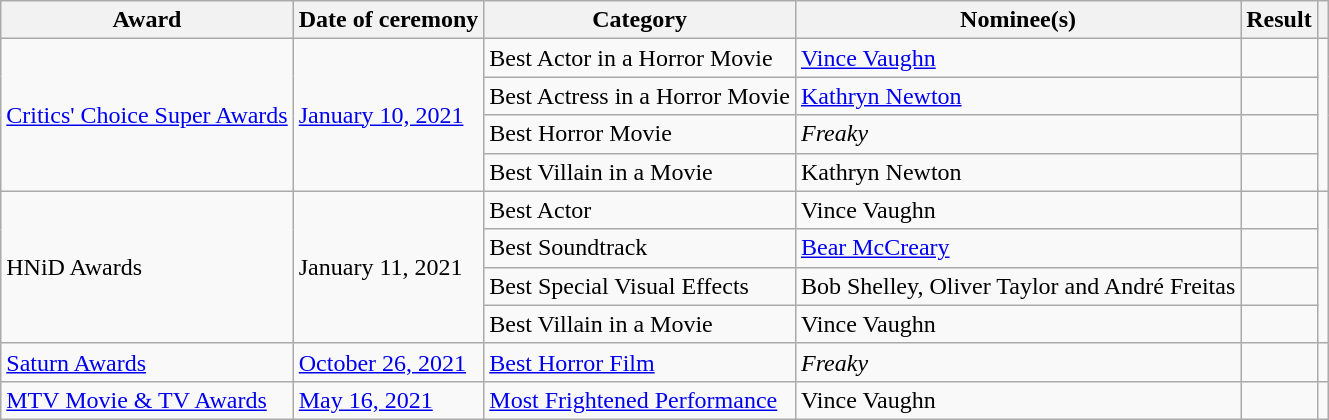<table class="wikitable sortable">
<tr>
<th>Award</th>
<th>Date of ceremony</th>
<th>Category</th>
<th>Nominee(s)</th>
<th>Result</th>
<th class="unsortable"></th>
</tr>
<tr>
<td rowspan="4"><a href='#'>Critics' Choice Super Awards</a></td>
<td rowspan="4"><a href='#'>January 10, 2021</a></td>
<td>Best Actor in a Horror Movie</td>
<td data-sort-value="Vaughn, Vince"><a href='#'>Vince Vaughn</a></td>
<td></td>
<td rowspan="4" style="text-align: center;"></td>
</tr>
<tr>
<td>Best Actress in a Horror Movie</td>
<td data-sort-value="Newton, Kathryn"><a href='#'>Kathryn Newton</a></td>
<td></td>
</tr>
<tr>
<td>Best Horror Movie</td>
<td><em>Freaky</em></td>
<td></td>
</tr>
<tr>
<td>Best Villain in a Movie</td>
<td data-sort-value="Newton, Kathryn">Kathryn Newton</td>
<td></td>
</tr>
<tr>
<td rowspan="4">HNiD Awards</td>
<td rowspan="4">January 11, 2021</td>
<td>Best Actor</td>
<td data-sort-value="Vaughn, Vince">Vince Vaughn</td>
<td></td>
<td rowspan="4" style="text-align: center;"></td>
</tr>
<tr>
<td>Best Soundtrack</td>
<td data-sort-value="McCreary, Bear"><a href='#'>Bear McCreary</a></td>
<td></td>
</tr>
<tr>
<td>Best Special Visual Effects</td>
<td data-sort-value="Shelley, Bob">Bob Shelley, Oliver Taylor and André Freitas</td>
<td></td>
</tr>
<tr>
<td>Best Villain in a Movie</td>
<td data-sort-value="Vaughn, Vince">Vince Vaughn</td>
<td></td>
</tr>
<tr>
<td><a href='#'>Saturn Awards</a></td>
<td><a href='#'>October 26, 2021</a></td>
<td><a href='#'>Best Horror Film</a></td>
<td><em>Freaky</em></td>
<td></td>
<td style="text-align: center;"></td>
</tr>
<tr>
<td><a href='#'>MTV Movie & TV Awards</a></td>
<td><a href='#'>May 16, 2021</a></td>
<td><a href='#'>Most Frightened Performance</a></td>
<td data-sort-value="Vaughn, Vince">Vince Vaughn</td>
<td></td>
<td style="text-align: center;"></td>
</tr>
</table>
